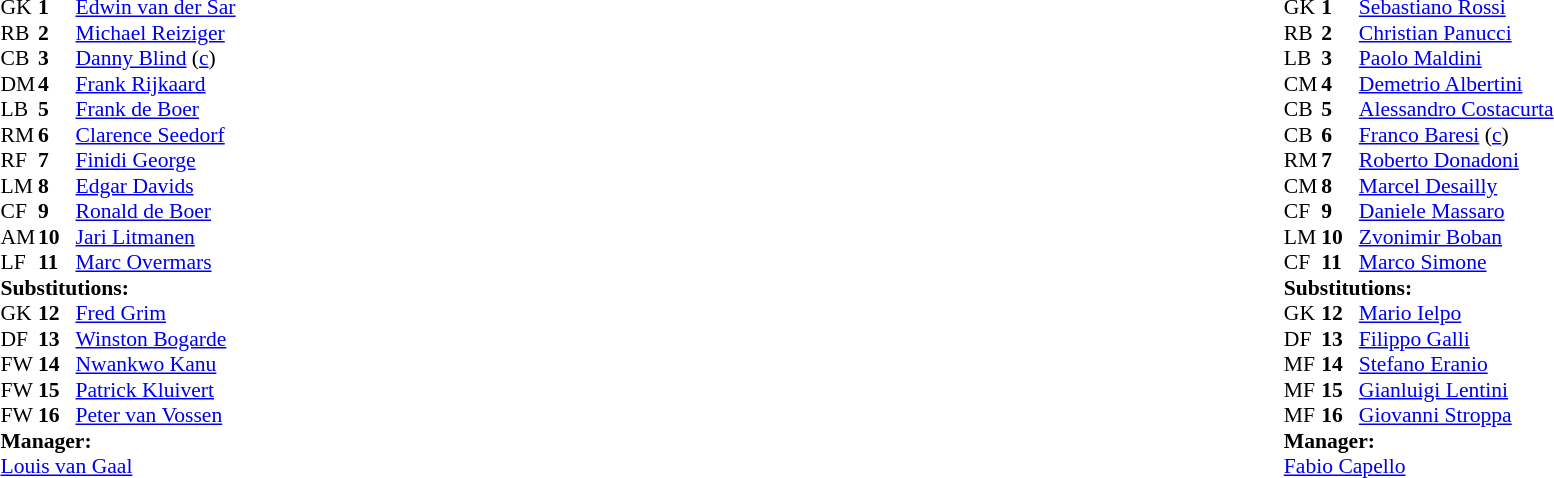<table width=100%>
<tr>
<td valign=top width=50%><br><table style=font-size:90% cellspacing=0 cellpadding=0>
<tr>
<th width=25></th>
<th width=25></th>
</tr>
<tr>
<td>GK</td>
<td><strong>1</strong></td>
<td> <a href='#'>Edwin van der Sar</a></td>
</tr>
<tr>
<td>RB</td>
<td><strong>2</strong></td>
<td> <a href='#'>Michael Reiziger</a></td>
</tr>
<tr>
<td>CB</td>
<td><strong>3</strong></td>
<td> <a href='#'>Danny Blind</a> (<a href='#'>c</a>)</td>
<td></td>
</tr>
<tr>
<td>DM</td>
<td><strong>4</strong></td>
<td> <a href='#'>Frank Rijkaard</a></td>
</tr>
<tr>
<td>LB</td>
<td><strong>5</strong></td>
<td> <a href='#'>Frank de Boer</a></td>
</tr>
<tr>
<td>RM</td>
<td><strong>6</strong></td>
<td> <a href='#'>Clarence Seedorf</a></td>
<td></td>
<td></td>
</tr>
<tr>
<td>RF</td>
<td><strong>7</strong></td>
<td> <a href='#'>Finidi George</a></td>
</tr>
<tr>
<td>LM</td>
<td><strong>8</strong></td>
<td> <a href='#'>Edgar Davids</a></td>
</tr>
<tr>
<td>CF</td>
<td><strong>9</strong></td>
<td> <a href='#'>Ronald de Boer</a></td>
</tr>
<tr>
<td>AM</td>
<td><strong>10</strong></td>
<td> <a href='#'>Jari Litmanen</a></td>
<td></td>
<td></td>
</tr>
<tr>
<td>LF</td>
<td><strong>11</strong></td>
<td> <a href='#'>Marc Overmars</a></td>
<td></td>
</tr>
<tr>
<td colspan=3><strong>Substitutions:</strong></td>
</tr>
<tr>
<td>GK</td>
<td><strong>12</strong></td>
<td> <a href='#'>Fred Grim</a></td>
</tr>
<tr>
<td>DF</td>
<td><strong>13</strong></td>
<td> <a href='#'>Winston Bogarde</a></td>
</tr>
<tr>
<td>FW</td>
<td><strong>14</strong></td>
<td> <a href='#'>Nwankwo Kanu</a></td>
<td></td>
<td></td>
</tr>
<tr>
<td>FW</td>
<td><strong>15</strong></td>
<td> <a href='#'>Patrick Kluivert</a></td>
<td></td>
<td></td>
</tr>
<tr>
<td>FW</td>
<td><strong>16</strong></td>
<td> <a href='#'>Peter van Vossen</a></td>
</tr>
<tr>
<td colspan=3><strong>Manager:</strong></td>
</tr>
<tr>
<td colspan=4> <a href='#'>Louis van Gaal</a></td>
</tr>
</table>
</td>
<td valign="top"></td>
<td valign="top" width="50%"><br><table style="font-size:90%" cellspacing="0" cellpadding="0" align=center>
<tr>
<th width=25></th>
<th width=25></th>
</tr>
<tr>
<td>GK</td>
<td><strong>1</strong></td>
<td> <a href='#'>Sebastiano Rossi</a></td>
</tr>
<tr>
<td>RB</td>
<td><strong>2</strong></td>
<td> <a href='#'>Christian Panucci</a></td>
</tr>
<tr>
<td>LB</td>
<td><strong>3</strong></td>
<td> <a href='#'>Paolo Maldini</a></td>
</tr>
<tr>
<td>CM</td>
<td><strong>4</strong></td>
<td> <a href='#'>Demetrio Albertini</a></td>
</tr>
<tr>
<td>CB</td>
<td><strong>5</strong></td>
<td> <a href='#'>Alessandro Costacurta</a></td>
</tr>
<tr>
<td>CB</td>
<td><strong>6</strong></td>
<td> <a href='#'>Franco Baresi</a> (<a href='#'>c</a>)</td>
</tr>
<tr>
<td>RM</td>
<td><strong>7</strong></td>
<td> <a href='#'>Roberto Donadoni</a></td>
</tr>
<tr>
<td>CM</td>
<td><strong>8</strong></td>
<td> <a href='#'>Marcel Desailly</a></td>
</tr>
<tr>
<td>CF</td>
<td><strong>9</strong></td>
<td> <a href='#'>Daniele Massaro</a></td>
<td></td>
<td></td>
</tr>
<tr>
<td>LM</td>
<td><strong>10</strong></td>
<td> <a href='#'>Zvonimir Boban</a></td>
<td></td>
<td></td>
</tr>
<tr>
<td>CF</td>
<td><strong>11</strong></td>
<td> <a href='#'>Marco Simone</a></td>
</tr>
<tr>
<td colspan=3><strong>Substitutions:</strong></td>
</tr>
<tr>
<td>GK</td>
<td><strong>12</strong></td>
<td> <a href='#'>Mario Ielpo</a></td>
</tr>
<tr>
<td>DF</td>
<td><strong>13</strong></td>
<td> <a href='#'>Filippo Galli</a></td>
</tr>
<tr>
<td>MF</td>
<td><strong>14</strong></td>
<td> <a href='#'>Stefano Eranio</a></td>
<td></td>
<td></td>
</tr>
<tr>
<td>MF</td>
<td><strong>15</strong></td>
<td> <a href='#'>Gianluigi Lentini</a></td>
<td></td>
<td></td>
</tr>
<tr>
<td>MF</td>
<td><strong>16</strong></td>
<td> <a href='#'>Giovanni Stroppa</a></td>
</tr>
<tr>
<td colspan=3><strong>Manager:</strong></td>
</tr>
<tr>
<td colspan=4> <a href='#'>Fabio Capello</a></td>
</tr>
</table>
</td>
</tr>
</table>
